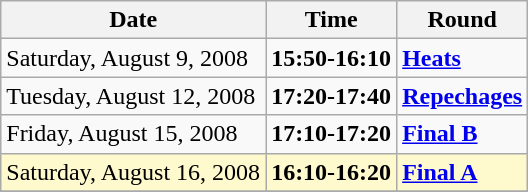<table class="wikitable">
<tr>
<th>Date</th>
<th>Time</th>
<th>Round</th>
</tr>
<tr>
<td>Saturday, August 9, 2008</td>
<td><strong>15:50-16:10</strong></td>
<td><strong><a href='#'>Heats</a></strong></td>
</tr>
<tr>
<td>Tuesday, August 12, 2008</td>
<td><strong>17:20-17:40</strong></td>
<td><strong> <a href='#'>Repechages</a></strong></td>
</tr>
<tr>
<td>Friday, August 15, 2008</td>
<td><strong>17:10-17:20</strong></td>
<td><strong>  <a href='#'>Final B</a></strong></td>
</tr>
<tr>
<td style=background:lemonchiffon>Saturday, August 16, 2008</td>
<td style=background:lemonchiffon><strong>16:10-16:20 </strong></td>
<td style=background:lemonchiffon><strong>  <a href='#'>Final A</a></strong></td>
</tr>
<tr>
</tr>
</table>
